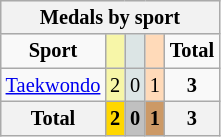<table class="wikitable" style="font-size:85%; text-align:center;">
<tr style="background:#efefef;">
<th colspan=5><strong>Medals by sport</strong></th>
</tr>
<tr>
<td><strong>Sport</strong></td>
<td style="background:#f7f6a8;"></td>
<td style="background:#dce5e5;"></td>
<td style="background:#ffdab9;"></td>
<td><strong>Total</strong></td>
</tr>
<tr>
<td><a href='#'>Taekwondo</a></td>
<td style="background:#F7F6A8;">2</td>
<td style="background:#DCE5E5;">0</td>
<td style="background:#FFDAB9;">1</td>
<td><strong>3</strong></td>
</tr>
<tr>
<th>Total</th>
<th style="background:gold;"  >2</th>
<th style="background:silver;">0</th>
<th style="background:#c96;"  >1</th>
<th>3</th>
</tr>
</table>
